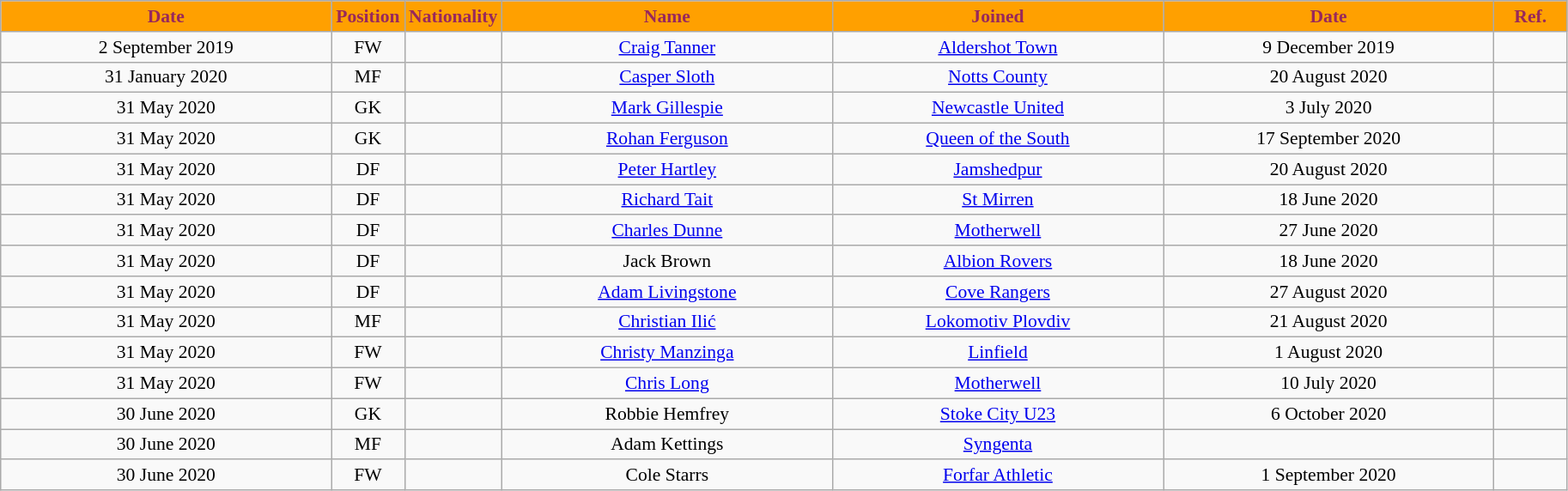<table class="wikitable"  style="text-align:center; font-size:90%; ">
<tr>
<th style="background:#ffa000; color:#98285c; width:250px;">Date</th>
<th style="background:#ffa000; color:#98285c; width:50px;">Position</th>
<th style="background:#ffa000; color:#98285c; width:50px;">Nationality</th>
<th style="background:#ffa000; color:#98285c; width:250px;">Name</th>
<th style="background:#ffa000; color:#98285c; width:250px;">Joined</th>
<th style="background:#ffa000; color:#98285c; width:250px;">Date</th>
<th style="background:#ffa000; color:#98285c; width:50px;">Ref.</th>
</tr>
<tr>
<td>2 September 2019</td>
<td>FW</td>
<td></td>
<td><a href='#'>Craig Tanner</a></td>
<td><a href='#'>Aldershot Town</a></td>
<td>9 December 2019</td>
<td></td>
</tr>
<tr>
<td>31 January 2020</td>
<td>MF</td>
<td></td>
<td><a href='#'>Casper Sloth</a></td>
<td><a href='#'>Notts County</a></td>
<td>20 August 2020</td>
<td></td>
</tr>
<tr>
<td>31 May 2020</td>
<td>GK</td>
<td></td>
<td><a href='#'>Mark Gillespie</a></td>
<td><a href='#'>Newcastle United</a></td>
<td>3 July 2020</td>
<td></td>
</tr>
<tr>
<td>31 May 2020</td>
<td>GK</td>
<td></td>
<td><a href='#'>Rohan Ferguson</a></td>
<td><a href='#'>Queen of the South</a></td>
<td>17 September 2020</td>
<td></td>
</tr>
<tr>
<td>31 May 2020</td>
<td>DF</td>
<td></td>
<td><a href='#'>Peter Hartley</a></td>
<td><a href='#'>Jamshedpur</a></td>
<td>20 August 2020</td>
<td></td>
</tr>
<tr>
<td>31 May 2020</td>
<td>DF</td>
<td></td>
<td><a href='#'>Richard Tait</a></td>
<td><a href='#'>St Mirren</a></td>
<td>18 June 2020</td>
<td></td>
</tr>
<tr>
<td>31 May 2020</td>
<td>DF</td>
<td></td>
<td><a href='#'>Charles Dunne</a></td>
<td><a href='#'>Motherwell</a></td>
<td>27 June 2020</td>
<td></td>
</tr>
<tr>
<td>31 May 2020</td>
<td>DF</td>
<td></td>
<td>Jack Brown</td>
<td><a href='#'>Albion Rovers</a></td>
<td>18 June 2020</td>
<td></td>
</tr>
<tr>
<td>31 May 2020</td>
<td>DF</td>
<td></td>
<td><a href='#'>Adam Livingstone</a></td>
<td><a href='#'>Cove Rangers</a></td>
<td>27 August 2020</td>
<td></td>
</tr>
<tr>
<td>31 May 2020</td>
<td>MF</td>
<td></td>
<td><a href='#'>Christian Ilić</a></td>
<td><a href='#'>Lokomotiv Plovdiv</a></td>
<td>21 August 2020</td>
<td></td>
</tr>
<tr>
<td>31 May 2020</td>
<td>FW</td>
<td></td>
<td><a href='#'>Christy Manzinga</a></td>
<td><a href='#'>Linfield</a></td>
<td>1 August 2020</td>
<td></td>
</tr>
<tr>
<td>31 May 2020</td>
<td>FW</td>
<td></td>
<td><a href='#'>Chris Long</a></td>
<td><a href='#'>Motherwell</a></td>
<td>10 July 2020</td>
<td></td>
</tr>
<tr>
<td>30 June 2020</td>
<td>GK</td>
<td></td>
<td>Robbie Hemfrey</td>
<td><a href='#'>Stoke City U23</a></td>
<td>6 October 2020</td>
<td></td>
</tr>
<tr>
<td>30 June 2020</td>
<td>MF</td>
<td></td>
<td>Adam Kettings</td>
<td><a href='#'>Syngenta</a></td>
<td></td>
<td></td>
</tr>
<tr>
<td>30 June 2020</td>
<td>FW</td>
<td></td>
<td>Cole Starrs</td>
<td><a href='#'>Forfar Athletic</a></td>
<td>1 September 2020</td>
<td></td>
</tr>
</table>
